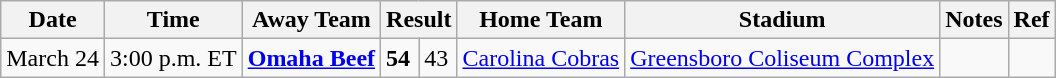<table class="wikitable">
<tr>
<th>Date</th>
<th>Time</th>
<th>Away Team</th>
<th colspan="2">Result</th>
<th>Home Team</th>
<th>Stadium</th>
<th>Notes</th>
<th>Ref</th>
</tr>
<tr>
<td>March 24</td>
<td>3:00 p.m. ET</td>
<td><strong><a href='#'>Omaha Beef</a></strong></td>
<td><strong>54</strong></td>
<td>43</td>
<td><a href='#'>Carolina Cobras</a></td>
<td><a href='#'>Greensboro Coliseum Complex</a></td>
<td></td>
<td></td>
</tr>
</table>
